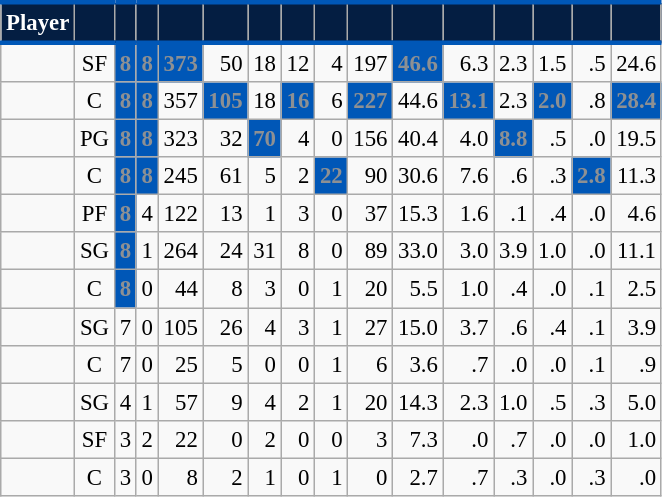<table class="wikitable sortable" style="font-size: 95%; text-align:right;">
<tr>
<th style="background:#041E42; color:#FFFFFF; border-top:#0057B7 3px solid; border-bottom:#0057B7 3px solid;">Player</th>
<th style="background:#041E42; color:#FFFFFF; border-top:#0057B7 3px solid; border-bottom:#0057B7 3px solid;"></th>
<th style="background:#041E42; color:#FFFFFF; border-top:#0057B7 3px solid; border-bottom:#0057B7 3px solid;"></th>
<th style="background:#041E42; color:#FFFFFF; border-top:#0057B7 3px solid; border-bottom:#0057B7 3px solid;"></th>
<th style="background:#041E42; color:#FFFFFF; border-top:#0057B7 3px solid; border-bottom:#0057B7 3px solid;"></th>
<th style="background:#041E42; color:#FFFFFF; border-top:#0057B7 3px solid; border-bottom:#0057B7 3px solid;"></th>
<th style="background:#041E42; color:#FFFFFF; border-top:#0057B7 3px solid; border-bottom:#0057B7 3px solid;"></th>
<th style="background:#041E42; color:#FFFFFF; border-top:#0057B7 3px solid; border-bottom:#0057B7 3px solid;"></th>
<th style="background:#041E42; color:#FFFFFF; border-top:#0057B7 3px solid; border-bottom:#0057B7 3px solid;"></th>
<th style="background:#041E42; color:#FFFFFF; border-top:#0057B7 3px solid; border-bottom:#0057B7 3px solid;"></th>
<th style="background:#041E42; color:#FFFFFF; border-top:#0057B7 3px solid; border-bottom:#0057B7 3px solid;"></th>
<th style="background:#041E42; color:#FFFFFF; border-top:#0057B7 3px solid; border-bottom:#0057B7 3px solid;"></th>
<th style="background:#041E42; color:#FFFFFF; border-top:#0057B7 3px solid; border-bottom:#0057B7 3px solid;"></th>
<th style="background:#041E42; color:#FFFFFF; border-top:#0057B7 3px solid; border-bottom:#0057B7 3px solid;"></th>
<th style="background:#041E42; color:#FFFFFF; border-top:#0057B7 3px solid; border-bottom:#0057B7 3px solid;"></th>
<th style="background:#041E42; color:#FFFFFF; border-top:#0057B7 3px solid; border-bottom:#0057B7 3px solid;"></th>
</tr>
<tr>
<td style="text-align:left;"></td>
<td style="text-align:center;">SF</td>
<td style="background:#0057B7; color:#8D9093;"><strong>8</strong></td>
<td style="background:#0057B7; color:#8D9093;"><strong>8</strong></td>
<td style="background:#0057B7; color:#8D9093;"><strong>373</strong></td>
<td>50</td>
<td>18</td>
<td>12</td>
<td>4</td>
<td>197</td>
<td style="background:#0057B7; color:#8D9093;"><strong>46.6</strong></td>
<td>6.3</td>
<td>2.3</td>
<td>1.5</td>
<td>.5</td>
<td>24.6</td>
</tr>
<tr>
<td style="text-align:left;"></td>
<td style="text-align:center;">C</td>
<td style="background:#0057B7; color:#8D9093;"><strong>8</strong></td>
<td style="background:#0057B7; color:#8D9093;"><strong>8</strong></td>
<td>357</td>
<td style="background:#0057B7; color:#8D9093;"><strong>105</strong></td>
<td>18</td>
<td style="background:#0057B7; color:#8D9093;"><strong>16</strong></td>
<td>6</td>
<td style="background:#0057B7; color:#8D9093;"><strong>227</strong></td>
<td>44.6</td>
<td style="background:#0057B7; color:#8D9093;"><strong>13.1</strong></td>
<td>2.3</td>
<td style="background:#0057B7; color:#8D9093;"><strong>2.0</strong></td>
<td>.8</td>
<td style="background:#0057B7; color:#8D9093;"><strong>28.4</strong></td>
</tr>
<tr>
<td style="text-align:left;"></td>
<td style="text-align:center;">PG</td>
<td style="background:#0057B7; color:#8D9093;"><strong>8</strong></td>
<td style="background:#0057B7; color:#8D9093;"><strong>8</strong></td>
<td>323</td>
<td>32</td>
<td style="background:#0057B7; color:#8D9093;"><strong>70</strong></td>
<td>4</td>
<td>0</td>
<td>156</td>
<td>40.4</td>
<td>4.0</td>
<td style="background:#0057B7; color:#8D9093;"><strong>8.8</strong></td>
<td>.5</td>
<td>.0</td>
<td>19.5</td>
</tr>
<tr>
<td style="text-align:left;"></td>
<td style="text-align:center;">C</td>
<td style="background:#0057B7; color:#8D9093;"><strong>8</strong></td>
<td style="background:#0057B7; color:#8D9093;"><strong>8</strong></td>
<td>245</td>
<td>61</td>
<td>5</td>
<td>2</td>
<td style="background:#0057B7; color:#8D9093;"><strong>22</strong></td>
<td>90</td>
<td>30.6</td>
<td>7.6</td>
<td>.6</td>
<td>.3</td>
<td style="background:#0057B7; color:#8D9093;"><strong>2.8</strong></td>
<td>11.3</td>
</tr>
<tr>
<td style="text-align:left;"></td>
<td style="text-align:center;">PF</td>
<td style="background:#0057B7; color:#8D9093;"><strong>8</strong></td>
<td>4</td>
<td>122</td>
<td>13</td>
<td>1</td>
<td>3</td>
<td>0</td>
<td>37</td>
<td>15.3</td>
<td>1.6</td>
<td>.1</td>
<td>.4</td>
<td>.0</td>
<td>4.6</td>
</tr>
<tr>
<td style="text-align:left;"></td>
<td style="text-align:center;">SG</td>
<td style="background:#0057B7; color:#8D9093;"><strong>8</strong></td>
<td>1</td>
<td>264</td>
<td>24</td>
<td>31</td>
<td>8</td>
<td>0</td>
<td>89</td>
<td>33.0</td>
<td>3.0</td>
<td>3.9</td>
<td>1.0</td>
<td>.0</td>
<td>11.1</td>
</tr>
<tr>
<td style="text-align:left;"></td>
<td style="text-align:center;">C</td>
<td style="background:#0057B7; color:#8D9093;"><strong>8</strong></td>
<td>0</td>
<td>44</td>
<td>8</td>
<td>3</td>
<td>0</td>
<td>1</td>
<td>20</td>
<td>5.5</td>
<td>1.0</td>
<td>.4</td>
<td>.0</td>
<td>.1</td>
<td>2.5</td>
</tr>
<tr>
<td style="text-align:left;"></td>
<td style="text-align:center;">SG</td>
<td>7</td>
<td>0</td>
<td>105</td>
<td>26</td>
<td>4</td>
<td>3</td>
<td>1</td>
<td>27</td>
<td>15.0</td>
<td>3.7</td>
<td>.6</td>
<td>.4</td>
<td>.1</td>
<td>3.9</td>
</tr>
<tr>
<td style="text-align:left;"></td>
<td style="text-align:center;">C</td>
<td>7</td>
<td>0</td>
<td>25</td>
<td>5</td>
<td>0</td>
<td>0</td>
<td>1</td>
<td>6</td>
<td>3.6</td>
<td>.7</td>
<td>.0</td>
<td>.0</td>
<td>.1</td>
<td>.9</td>
</tr>
<tr>
<td style="text-align:left;"></td>
<td style="text-align:center;">SG</td>
<td>4</td>
<td>1</td>
<td>57</td>
<td>9</td>
<td>4</td>
<td>2</td>
<td>1</td>
<td>20</td>
<td>14.3</td>
<td>2.3</td>
<td>1.0</td>
<td>.5</td>
<td>.3</td>
<td>5.0</td>
</tr>
<tr>
<td style="text-align:left;"></td>
<td style="text-align:center;">SF</td>
<td>3</td>
<td>2</td>
<td>22</td>
<td>0</td>
<td>2</td>
<td>0</td>
<td>0</td>
<td>3</td>
<td>7.3</td>
<td>.0</td>
<td>.7</td>
<td>.0</td>
<td>.0</td>
<td>1.0</td>
</tr>
<tr>
<td style="text-align:left;"></td>
<td style="text-align:center;">C</td>
<td>3</td>
<td>0</td>
<td>8</td>
<td>2</td>
<td>1</td>
<td>0</td>
<td>1</td>
<td>0</td>
<td>2.7</td>
<td>.7</td>
<td>.3</td>
<td>.0</td>
<td>.3</td>
<td>.0</td>
</tr>
</table>
